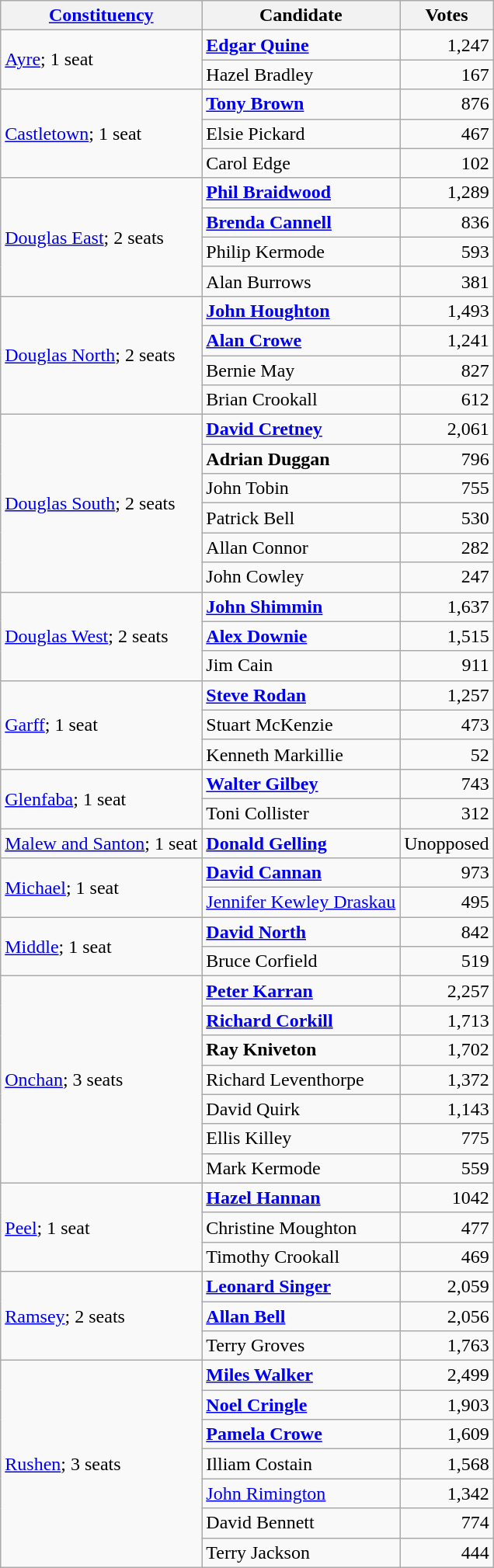<table class="wikitable">
<tr>
<th><a href='#'>Constituency</a></th>
<th>Candidate</th>
<th>Votes</th>
</tr>
<tr>
<td rowspan=2><a href='#'>Ayre</a>; 1 seat</td>
<td><strong><a href='#'>Edgar Quine</a></strong></td>
<td align=right>1,247</td>
</tr>
<tr>
<td>Hazel Bradley</td>
<td align=right>167</td>
</tr>
<tr>
<td rowspan=3><a href='#'>Castletown</a>; 1 seat</td>
<td><strong><a href='#'>Tony Brown</a></strong></td>
<td align=right>876</td>
</tr>
<tr>
<td>Elsie Pickard</td>
<td align=right>467</td>
</tr>
<tr>
<td>Carol Edge</td>
<td align=right>102</td>
</tr>
<tr>
<td rowspan=4><a href='#'>Douglas East</a>; 2 seats</td>
<td><strong><a href='#'>Phil Braidwood</a></strong></td>
<td align=right>1,289</td>
</tr>
<tr>
<td><strong><a href='#'>Brenda Cannell</a></strong></td>
<td align=right>836</td>
</tr>
<tr>
<td>Philip Kermode</td>
<td align=right>593</td>
</tr>
<tr>
<td>Alan Burrows</td>
<td align=right>381</td>
</tr>
<tr>
<td rowspan=4><a href='#'>Douglas North</a>; 2 seats</td>
<td><strong><a href='#'>John Houghton</a></strong></td>
<td align=right>1,493</td>
</tr>
<tr>
<td><strong><a href='#'>Alan Crowe</a></strong></td>
<td align=right>1,241</td>
</tr>
<tr>
<td>Bernie May</td>
<td align=right>827</td>
</tr>
<tr>
<td>Brian Crookall</td>
<td align=right>612</td>
</tr>
<tr>
<td rowspan=6><a href='#'>Douglas South</a>; 2 seats</td>
<td><strong><a href='#'>David Cretney</a></strong></td>
<td align=right>2,061</td>
</tr>
<tr>
<td><strong>Adrian Duggan</strong></td>
<td align=right>796</td>
</tr>
<tr>
<td>John Tobin</td>
<td align=right>755</td>
</tr>
<tr>
<td>Patrick Bell</td>
<td align=right>530</td>
</tr>
<tr>
<td>Allan Connor</td>
<td align=right>282</td>
</tr>
<tr>
<td>John Cowley</td>
<td align=right>247</td>
</tr>
<tr>
<td rowspan=3><a href='#'>Douglas West</a>; 2 seats</td>
<td><strong><a href='#'>John Shimmin</a></strong></td>
<td align=right>1,637</td>
</tr>
<tr>
<td><strong><a href='#'>Alex Downie</a></strong></td>
<td align=right>1,515</td>
</tr>
<tr>
<td>Jim Cain</td>
<td align=right>911</td>
</tr>
<tr>
<td rowspan=3><a href='#'>Garff</a>; 1 seat</td>
<td><strong><a href='#'>Steve Rodan</a></strong></td>
<td align=right>1,257</td>
</tr>
<tr>
<td>Stuart McKenzie</td>
<td align=right>473</td>
</tr>
<tr>
<td>Kenneth Markillie</td>
<td align=right>52</td>
</tr>
<tr>
<td rowspan=2><a href='#'>Glenfaba</a>; 1 seat</td>
<td><strong><a href='#'>Walter Gilbey</a></strong></td>
<td align=right>743</td>
</tr>
<tr>
<td>Toni Collister</td>
<td align=right>312</td>
</tr>
<tr>
<td><a href='#'>Malew and Santon</a>; 1 seat</td>
<td><strong><a href='#'>Donald Gelling</a></strong></td>
<td>Unopposed</td>
</tr>
<tr>
<td rowspan=2><a href='#'>Michael</a>; 1 seat</td>
<td><strong><a href='#'>David Cannan</a></strong></td>
<td align=right>973</td>
</tr>
<tr>
<td><a href='#'>Jennifer Kewley Draskau</a></td>
<td align="right">495</td>
</tr>
<tr>
<td rowspan=2><a href='#'>Middle</a>; 1 seat</td>
<td><strong><a href='#'>David North</a></strong></td>
<td align=right>842</td>
</tr>
<tr>
<td>Bruce Corfield</td>
<td align=right>519</td>
</tr>
<tr>
<td rowspan=7><a href='#'>Onchan</a>; 3 seats</td>
<td><strong><a href='#'>Peter Karran</a></strong></td>
<td align=right>2,257</td>
</tr>
<tr>
<td><strong><a href='#'>Richard Corkill</a></strong></td>
<td align=right>1,713</td>
</tr>
<tr>
<td><strong>Ray Kniveton</strong></td>
<td align=right>1,702</td>
</tr>
<tr>
<td>Richard Leventhorpe</td>
<td align=right>1,372</td>
</tr>
<tr>
<td>David Quirk</td>
<td align=right>1,143</td>
</tr>
<tr>
<td>Ellis Killey</td>
<td align=right>775</td>
</tr>
<tr>
<td>Mark Kermode</td>
<td align=right>559</td>
</tr>
<tr>
<td rowspan=3><a href='#'>Peel</a>; 1 seat</td>
<td><strong><a href='#'>Hazel Hannan</a></strong></td>
<td align=right>1042</td>
</tr>
<tr>
<td>Christine Moughton</td>
<td align=right>477</td>
</tr>
<tr>
<td>Timothy Crookall</td>
<td align=right>469</td>
</tr>
<tr>
<td rowspan=3><a href='#'>Ramsey</a>; 2 seats</td>
<td><strong><a href='#'>Leonard Singer</a></strong></td>
<td align=right>2,059</td>
</tr>
<tr>
<td><strong><a href='#'>Allan Bell</a></strong></td>
<td align=right>2,056</td>
</tr>
<tr>
<td>Terry Groves</td>
<td align=right>1,763</td>
</tr>
<tr>
<td rowspan=7><a href='#'>Rushen</a>; 3 seats</td>
<td><strong><a href='#'>Miles Walker</a></strong></td>
<td align=right>2,499</td>
</tr>
<tr>
<td><strong><a href='#'>Noel Cringle</a></strong></td>
<td align=right>1,903</td>
</tr>
<tr>
<td><strong><a href='#'>Pamela Crowe</a></strong></td>
<td align=right>1,609</td>
</tr>
<tr>
<td>Illiam Costain</td>
<td align=right>1,568</td>
</tr>
<tr>
<td><a href='#'>John Rimington</a></td>
<td align=right>1,342</td>
</tr>
<tr>
<td>David Bennett</td>
<td align=right>774</td>
</tr>
<tr>
<td>Terry Jackson</td>
<td align=right>444</td>
</tr>
</table>
